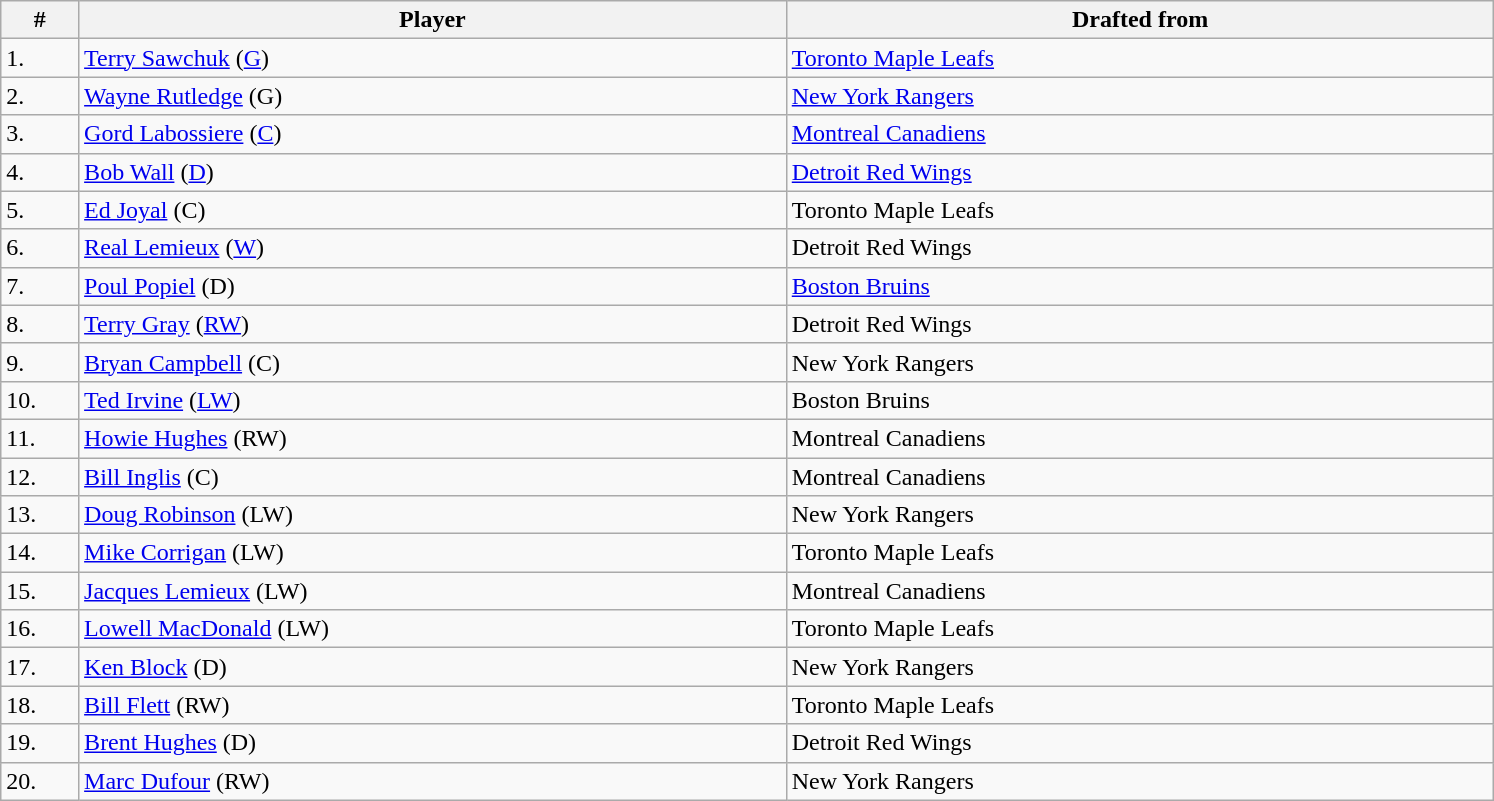<table class="wikitable">
<tr>
<th bgcolor="#DDDDFF" width="2.75%">#</th>
<th bgcolor="#DDDDFF" width="25.0%">Player</th>
<th bgcolor="#DDDDFF" width="25.0%">Drafted from</th>
</tr>
<tr>
<td>1.</td>
<td><a href='#'>Terry Sawchuk</a> (<a href='#'>G</a>)</td>
<td><a href='#'>Toronto Maple Leafs</a></td>
</tr>
<tr>
<td>2.</td>
<td><a href='#'>Wayne Rutledge</a> (G)</td>
<td><a href='#'>New York Rangers</a></td>
</tr>
<tr>
<td>3.</td>
<td><a href='#'>Gord Labossiere</a> (<a href='#'>C</a>)</td>
<td><a href='#'>Montreal Canadiens</a></td>
</tr>
<tr>
<td>4.</td>
<td><a href='#'>Bob Wall</a> (<a href='#'>D</a>)</td>
<td><a href='#'>Detroit Red Wings</a></td>
</tr>
<tr>
<td>5.</td>
<td><a href='#'>Ed Joyal</a> (C)</td>
<td>Toronto Maple Leafs</td>
</tr>
<tr>
<td>6.</td>
<td><a href='#'>Real Lemieux</a> (<a href='#'>W</a>)</td>
<td>Detroit Red Wings</td>
</tr>
<tr>
<td>7.</td>
<td><a href='#'>Poul Popiel</a> (D)</td>
<td><a href='#'>Boston Bruins</a></td>
</tr>
<tr>
<td>8.</td>
<td><a href='#'>Terry Gray</a> (<a href='#'>RW</a>)</td>
<td>Detroit Red Wings</td>
</tr>
<tr>
<td>9.</td>
<td><a href='#'>Bryan Campbell</a> (C)</td>
<td>New York Rangers</td>
</tr>
<tr>
<td>10.</td>
<td><a href='#'>Ted Irvine</a> (<a href='#'>LW</a>)</td>
<td>Boston Bruins</td>
</tr>
<tr>
<td>11.</td>
<td><a href='#'>Howie Hughes</a> (RW)</td>
<td>Montreal Canadiens</td>
</tr>
<tr>
<td>12.</td>
<td><a href='#'>Bill Inglis</a> (C)</td>
<td>Montreal Canadiens</td>
</tr>
<tr>
<td>13.</td>
<td><a href='#'>Doug Robinson</a> (LW)</td>
<td>New York Rangers</td>
</tr>
<tr>
<td>14.</td>
<td><a href='#'>Mike Corrigan</a> (LW)</td>
<td>Toronto Maple Leafs</td>
</tr>
<tr>
<td>15.</td>
<td><a href='#'>Jacques Lemieux</a> (LW)</td>
<td>Montreal Canadiens</td>
</tr>
<tr>
<td>16.</td>
<td><a href='#'>Lowell MacDonald</a> (LW)</td>
<td>Toronto Maple Leafs</td>
</tr>
<tr>
<td>17.</td>
<td><a href='#'>Ken Block</a> (D)</td>
<td>New York Rangers</td>
</tr>
<tr>
<td>18.</td>
<td><a href='#'>Bill Flett</a> (RW)</td>
<td>Toronto Maple Leafs</td>
</tr>
<tr>
<td>19.</td>
<td><a href='#'>Brent Hughes</a> (D)</td>
<td>Detroit Red Wings</td>
</tr>
<tr>
<td>20.</td>
<td><a href='#'>Marc Dufour</a> (RW)</td>
<td>New York Rangers</td>
</tr>
</table>
